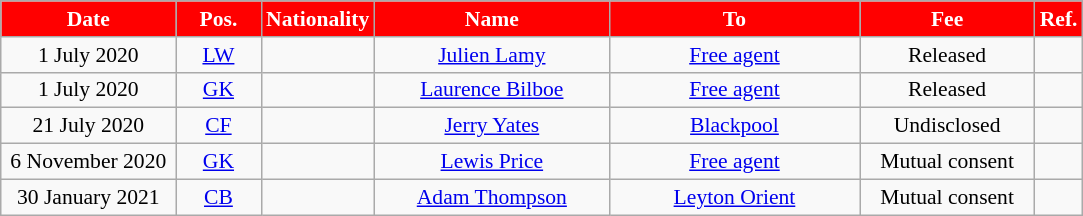<table class="wikitable"  style="text-align:center; font-size:90%; ">
<tr>
<th style="background:#FF0000; color:white; width:110px;">Date</th>
<th style="background:#FF0000; color:white; width:50px;">Pos.</th>
<th style="background:#FF0000; color:white; width:50px;">Nationality</th>
<th style="background:#FF0000; color:white; width:150px;">Name</th>
<th style="background:#FF0000; color:white; width:160px;">To</th>
<th style="background:#FF0000; color:white; width:110px;">Fee</th>
<th style="background:#FF0000; color:white; width:25px;">Ref.</th>
</tr>
<tr>
<td>1 July 2020</td>
<td><a href='#'>LW</a></td>
<td></td>
<td><a href='#'>Julien Lamy</a></td>
<td><a href='#'>Free agent</a></td>
<td>Released</td>
<td></td>
</tr>
<tr>
<td>1 July 2020</td>
<td><a href='#'>GK</a></td>
<td></td>
<td><a href='#'>Laurence Bilboe</a></td>
<td><a href='#'>Free agent</a></td>
<td>Released</td>
<td></td>
</tr>
<tr>
<td>21 July 2020</td>
<td><a href='#'>CF</a></td>
<td></td>
<td><a href='#'>Jerry Yates</a></td>
<td> <a href='#'>Blackpool</a></td>
<td>Undisclosed</td>
<td></td>
</tr>
<tr>
<td>6 November 2020</td>
<td><a href='#'>GK</a></td>
<td></td>
<td><a href='#'>Lewis Price</a></td>
<td><a href='#'>Free agent</a></td>
<td>Mutual consent</td>
<td></td>
</tr>
<tr>
<td>30 January 2021</td>
<td><a href='#'>CB</a></td>
<td></td>
<td><a href='#'>Adam Thompson</a></td>
<td> <a href='#'>Leyton Orient</a></td>
<td>Mutual consent</td>
<td></td>
</tr>
</table>
